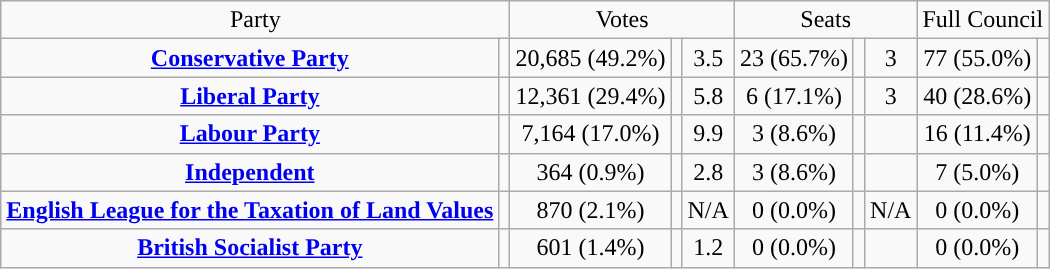<table class=wikitable style="text-align:center;">
<tr>
<td colspan=2>Party</td>
<td colspan=3>Votes</td>
<td colspan=3>Seats</td>
<td colspan=3>Full Council</td>
</tr>
<tr>
<td><strong><a href='#'>Conservative Party</a></strong></td>
<td style="background:"></td>
<td>20,685 (49.2%)</td>
<td></td>
<td> 3.5</td>
<td>23 (65.7%)</td>
<td></td>
<td> 3</td>
<td>77 (55.0%)</td>
<td></td>
</tr>
<tr>
<td><strong><a href='#'>Liberal Party</a></strong></td>
<td style="background:"></td>
<td>12,361 (29.4%)</td>
<td></td>
<td> 5.8</td>
<td>6 (17.1%)</td>
<td></td>
<td> 3</td>
<td>40 (28.6%)</td>
<td></td>
</tr>
<tr>
<td><strong><a href='#'>Labour Party</a></strong></td>
<td style="background:"></td>
<td>7,164 (17.0%)</td>
<td></td>
<td> 9.9</td>
<td>3 (8.6%)</td>
<td></td>
<td></td>
<td>16 (11.4%)</td>
<td></td>
</tr>
<tr>
<td><strong><a href='#'>Independent</a></strong></td>
<td style="background:"></td>
<td>364 (0.9%)</td>
<td></td>
<td> 2.8</td>
<td>3 (8.6%)</td>
<td></td>
<td></td>
<td>7 (5.0%)</td>
<td></td>
</tr>
<tr>
<td><strong><a href='#'>English League for the Taxation of Land Values</a></strong></td>
<td style="background:"></td>
<td>870 (2.1%)</td>
<td></td>
<td>N/A</td>
<td>0 (0.0%)</td>
<td></td>
<td>N/A</td>
<td>0 (0.0%)</td>
<td></td>
</tr>
<tr>
<td><strong><a href='#'>British Socialist Party</a></strong></td>
<td style="background:"></td>
<td>601 (1.4%)</td>
<td></td>
<td> 1.2</td>
<td>0 (0.0%)</td>
<td></td>
<td></td>
<td>0 (0.0%)</td>
<td></td>
</tr>
</table>
